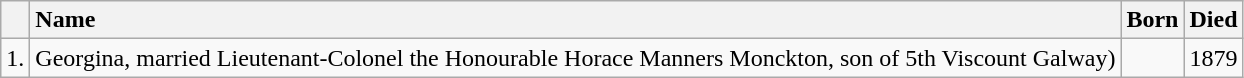<table class="wikitable">
<tr>
<th></th>
<th scope="col" style="text-align: left;">Name</th>
<th scope="col" style="text-align: right;">Born</th>
<th scope="col" style="text-align: right;">Died</th>
</tr>
<tr>
<td scope="col" style="text-align: right;">1.</td>
<td scope="col" style="text-align: left;">Georgina, married Lieutenant-Colonel the Honourable Horace Manners Monckton, son of 5th Viscount Galway)</td>
<td scope="col" style="text-align: right;"></td>
<td scope="col" style="text-align: right;">1879</td>
</tr>
</table>
